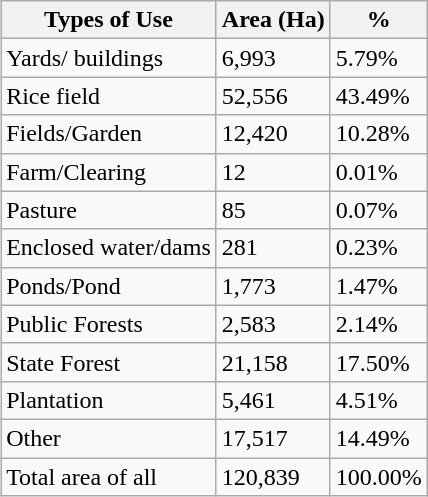<table class="wikitable" | align=right>
<tr>
<th>Types of Use</th>
<th>Area (Ha)</th>
<th>%</th>
</tr>
<tr>
<td>Yards/ buildings</td>
<td>6,993</td>
<td>5.79%</td>
</tr>
<tr>
<td>Rice field</td>
<td>52,556</td>
<td>43.49%</td>
</tr>
<tr>
<td>Fields/Garden</td>
<td>12,420</td>
<td>10.28%</td>
</tr>
<tr>
<td>Farm/Clearing</td>
<td>12</td>
<td>0.01%</td>
</tr>
<tr>
<td>Pasture</td>
<td>85</td>
<td>0.07%</td>
</tr>
<tr>
<td>Enclosed water/dams</td>
<td>281</td>
<td>0.23%</td>
</tr>
<tr>
<td>Ponds/Pond</td>
<td>1,773</td>
<td>1.47%</td>
</tr>
<tr>
<td>Public Forests</td>
<td>2,583</td>
<td>2.14%</td>
</tr>
<tr>
<td>State Forest</td>
<td>21,158</td>
<td>17.50%</td>
</tr>
<tr>
<td>Plantation</td>
<td>5,461</td>
<td>4.51%</td>
</tr>
<tr>
<td>Other</td>
<td>17,517</td>
<td>14.49%</td>
</tr>
<tr>
<td>Total area of all</td>
<td>120,839</td>
<td>100.00%</td>
</tr>
</table>
